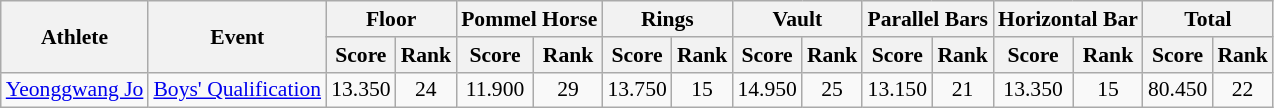<table class="wikitable" border="1" style="font-size:90%">
<tr>
<th rowspan=2>Athlete</th>
<th rowspan=2>Event</th>
<th colspan=2>Floor</th>
<th colspan=2>Pommel Horse</th>
<th colspan=2>Rings</th>
<th colspan=2>Vault</th>
<th colspan=2>Parallel Bars</th>
<th colspan=2>Horizontal Bar</th>
<th colspan=2>Total</th>
</tr>
<tr>
<th>Score</th>
<th>Rank</th>
<th>Score</th>
<th>Rank</th>
<th>Score</th>
<th>Rank</th>
<th>Score</th>
<th>Rank</th>
<th>Score</th>
<th>Rank</th>
<th>Score</th>
<th>Rank</th>
<th>Score</th>
<th>Rank</th>
</tr>
<tr>
<td><a href='#'>Yeonggwang Jo</a></td>
<td><a href='#'>Boys' Qualification</a></td>
<td align=center>13.350</td>
<td align=center>24</td>
<td align=center>11.900</td>
<td align=center>29</td>
<td align=center>13.750</td>
<td align=center>15</td>
<td align=center>14.950</td>
<td align=center>25</td>
<td align=center>13.150</td>
<td align=center>21</td>
<td align=center>13.350</td>
<td align=center>15</td>
<td align=center>80.450</td>
<td align=center>22</td>
</tr>
</table>
